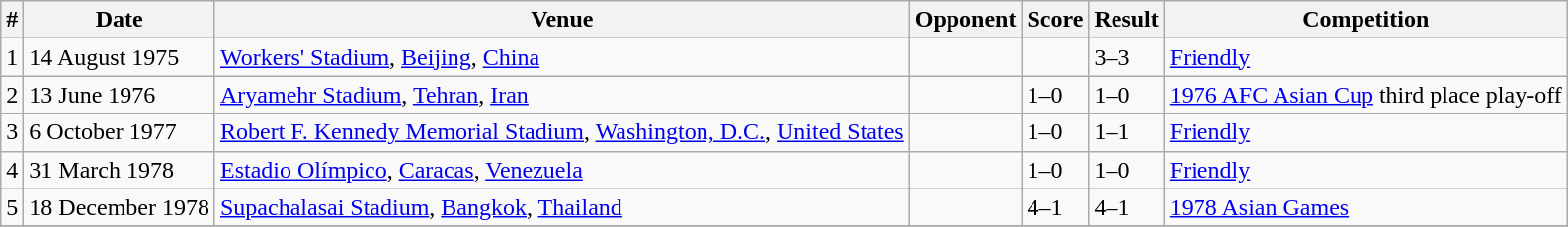<table class="wikitable">
<tr>
<th>#</th>
<th>Date</th>
<th>Venue</th>
<th>Opponent</th>
<th>Score</th>
<th>Result</th>
<th>Competition</th>
</tr>
<tr>
<td>1</td>
<td>14 August 1975</td>
<td><a href='#'>Workers' Stadium</a>, <a href='#'>Beijing</a>, <a href='#'>China</a></td>
<td></td>
<td></td>
<td>3–3</td>
<td><a href='#'>Friendly</a></td>
</tr>
<tr>
<td>2</td>
<td>13 June 1976</td>
<td><a href='#'>Aryamehr Stadium</a>, <a href='#'>Tehran</a>, <a href='#'>Iran</a></td>
<td></td>
<td>1–0</td>
<td>1–0</td>
<td><a href='#'>1976 AFC Asian Cup</a> third place play-off</td>
</tr>
<tr>
<td>3</td>
<td>6 October 1977</td>
<td><a href='#'>Robert F. Kennedy Memorial Stadium</a>, <a href='#'>Washington, D.C.</a>, <a href='#'>United States</a></td>
<td></td>
<td>1–0</td>
<td>1–1</td>
<td><a href='#'>Friendly</a></td>
</tr>
<tr>
<td>4</td>
<td>31 March 1978</td>
<td><a href='#'>Estadio Olímpico</a>, <a href='#'>Caracas</a>, <a href='#'>Venezuela</a></td>
<td></td>
<td>1–0</td>
<td>1–0</td>
<td><a href='#'>Friendly</a></td>
</tr>
<tr>
<td>5</td>
<td>18 December 1978</td>
<td><a href='#'>Supachalasai Stadium</a>, <a href='#'>Bangkok</a>, <a href='#'>Thailand</a></td>
<td></td>
<td>4–1</td>
<td>4–1</td>
<td><a href='#'>1978 Asian Games</a></td>
</tr>
<tr>
</tr>
</table>
